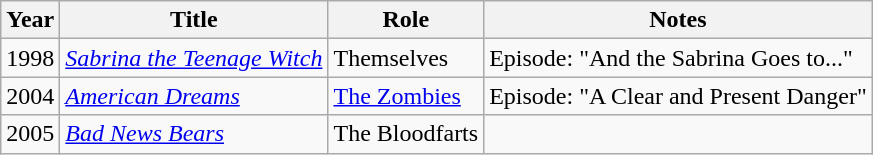<table class="wikitable sortable">
<tr>
<th>Year</th>
<th>Title</th>
<th>Role</th>
<th class="unsortable">Notes</th>
</tr>
<tr>
<td>1998</td>
<td><em><a href='#'>Sabrina the Teenage Witch</a></em></td>
<td>Themselves</td>
<td>Episode: "And the Sabrina Goes to..."</td>
</tr>
<tr>
<td>2004</td>
<td><em><a href='#'>American Dreams</a></em></td>
<td><a href='#'>The Zombies</a></td>
<td>Episode: "A Clear and Present Danger"</td>
</tr>
<tr>
<td>2005</td>
<td><em><a href='#'>Bad News Bears</a></em></td>
<td>The Bloodfarts</td>
<td></td>
</tr>
</table>
